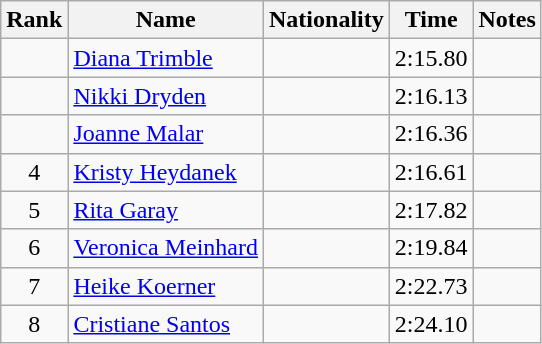<table class="wikitable sortable" style="text-align:center">
<tr>
<th>Rank</th>
<th>Name</th>
<th>Nationality</th>
<th>Time</th>
<th>Notes</th>
</tr>
<tr>
<td></td>
<td align=left><a href='#'>Diana Trimble</a></td>
<td align=left></td>
<td>2:15.80</td>
<td></td>
</tr>
<tr>
<td></td>
<td align=left><a href='#'>Nikki Dryden</a></td>
<td align=left></td>
<td>2:16.13</td>
<td></td>
</tr>
<tr>
<td></td>
<td align=left><a href='#'>Joanne Malar</a></td>
<td align=left></td>
<td>2:16.36</td>
<td></td>
</tr>
<tr>
<td>4</td>
<td align=left><a href='#'>Kristy Heydanek</a></td>
<td align=left></td>
<td>2:16.61</td>
<td></td>
</tr>
<tr>
<td>5</td>
<td align=left><a href='#'>Rita Garay</a></td>
<td align=left></td>
<td>2:17.82</td>
<td></td>
</tr>
<tr>
<td>6</td>
<td align=left><a href='#'>Veronica Meinhard</a></td>
<td align=left></td>
<td>2:19.84</td>
<td></td>
</tr>
<tr>
<td>7</td>
<td align=left><a href='#'>Heike Koerner</a></td>
<td align=left></td>
<td>2:22.73</td>
<td></td>
</tr>
<tr>
<td>8</td>
<td align=left><a href='#'>Cristiane Santos</a></td>
<td align=left></td>
<td>2:24.10</td>
<td></td>
</tr>
</table>
